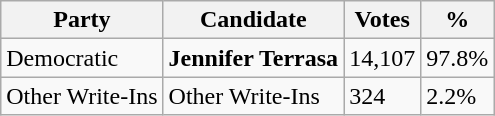<table class="wikitable">
<tr>
<th>Party</th>
<th>Candidate</th>
<th>Votes</th>
<th>%</th>
</tr>
<tr>
<td>Democratic</td>
<td><strong>Jennifer Terrasa</strong></td>
<td>14,107</td>
<td>97.8%</td>
</tr>
<tr>
<td>Other Write-Ins</td>
<td>Other Write-Ins</td>
<td>324</td>
<td>2.2%</td>
</tr>
</table>
